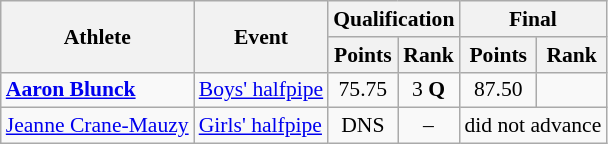<table class="wikitable" style="font-size:90%;">
<tr>
<th rowspan=2>Athlete</th>
<th rowspan=2>Event</th>
<th colspan=2>Qualification</th>
<th colspan=2>Final</th>
</tr>
<tr>
<th>Points</th>
<th>Rank</th>
<th>Points</th>
<th>Rank</th>
</tr>
<tr>
<td><strong><a href='#'>Aaron Blunck</a></strong></td>
<td><a href='#'>Boys' halfpipe</a></td>
<td align=center>75.75</td>
<td align=center>3 <strong>Q</strong></td>
<td align=center>87.50</td>
<td align=center></td>
</tr>
<tr>
<td><a href='#'>Jeanne Crane-Mauzy</a></td>
<td><a href='#'>Girls' halfpipe</a></td>
<td align=center>DNS</td>
<td align=center>–</td>
<td align=center colspan=2>did not advance</td>
</tr>
</table>
